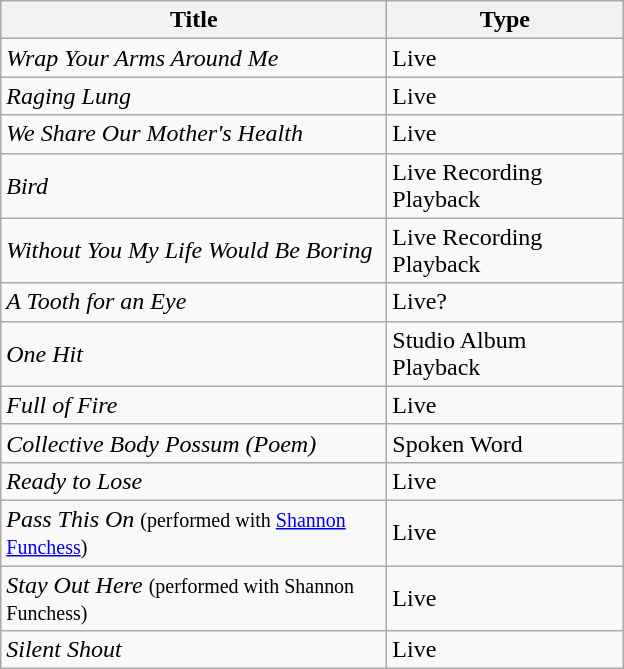<table class="wikitable">
<tr>
<th style="width:250px;">Title</th>
<th style="width:150px;">Type</th>
</tr>
<tr>
<td><em>Wrap Your Arms Around Me</em></td>
<td>Live</td>
</tr>
<tr>
<td><em>Raging Lung</em></td>
<td>Live</td>
</tr>
<tr>
<td><em>We Share Our Mother's Health</em></td>
<td>Live</td>
</tr>
<tr>
<td><em>Bird</em></td>
<td>Live Recording Playback</td>
</tr>
<tr>
<td><em>Without You My Life Would Be Boring</em></td>
<td>Live Recording Playback</td>
</tr>
<tr>
<td><em>A Tooth for an Eye</em></td>
<td>Live?</td>
</tr>
<tr>
<td><em>One Hit</em></td>
<td>Studio Album Playback</td>
</tr>
<tr>
<td><em>Full of Fire</em></td>
<td>Live</td>
</tr>
<tr>
<td><em>Collective Body Possum (Poem)</em></td>
<td>Spoken Word</td>
</tr>
<tr>
<td><em>Ready to Lose</em></td>
<td>Live</td>
</tr>
<tr>
<td><em>Pass This On</em>  <small>(performed with <a href='#'>Shannon Funchess</a>)</small></td>
<td>Live</td>
</tr>
<tr>
<td><em>Stay Out Here</em>  <small>(performed with Shannon Funchess)</small></td>
<td>Live</td>
</tr>
<tr>
<td><em>Silent Shout</em></td>
<td>Live</td>
</tr>
</table>
